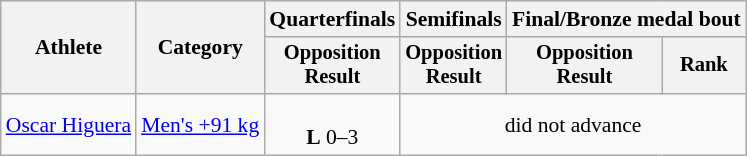<table class="wikitable" style="text-align:center; font-size:90%">
<tr>
<th rowspan=2>Athlete</th>
<th rowspan=2>Category</th>
<th>Quarterfinals</th>
<th>Semifinals</th>
<th colspan=2>Final/Bronze medal bout</th>
</tr>
<tr style="font-size:95%">
<th>Opposition<br>Result</th>
<th>Opposition<br>Result</th>
<th>Opposition<br>Result</th>
<th>Rank</th>
</tr>
<tr>
<td align=left><a href='#'>Oscar Higuera</a></td>
<td align=left><a href='#'>Men's +91 kg</a></td>
<td><br> <strong>L</strong> 0–3</td>
<td colspan=3>did not advance</td>
</tr>
</table>
